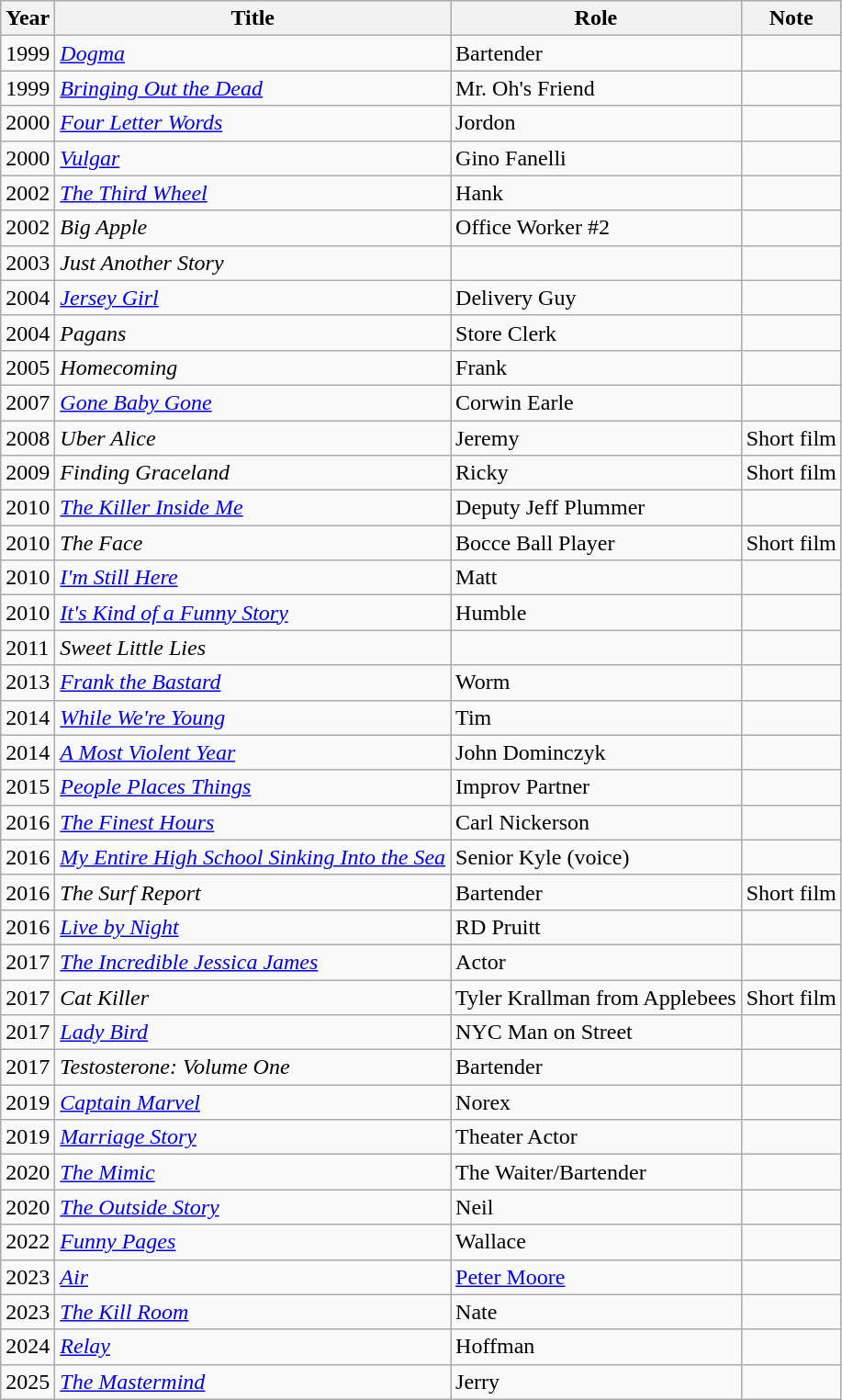<table class = "wikitable sortable">
<tr>
<th>Year</th>
<th>Title</th>
<th>Role</th>
<th>Note</th>
</tr>
<tr>
<td>1999</td>
<td><em><a href='#'>Dogma</a></em></td>
<td>Bartender</td>
<td></td>
</tr>
<tr>
<td>1999</td>
<td><em><a href='#'>Bringing Out the Dead</a></em></td>
<td>Mr. Oh's Friend</td>
<td></td>
</tr>
<tr>
<td>2000</td>
<td><em><a href='#'>Four Letter Words</a></em></td>
<td>Jordon</td>
<td></td>
</tr>
<tr>
<td>2000</td>
<td><em><a href='#'>Vulgar</a></em></td>
<td>Gino Fanelli</td>
<td></td>
</tr>
<tr>
<td>2002</td>
<td><em><a href='#'>The Third Wheel</a></em></td>
<td>Hank</td>
<td></td>
</tr>
<tr>
<td>2002</td>
<td><em>Big Apple</em></td>
<td>Office Worker #2</td>
<td></td>
</tr>
<tr>
<td>2003</td>
<td><em>Just Another Story</em></td>
<td></td>
<td></td>
</tr>
<tr>
<td>2004</td>
<td><em><a href='#'>Jersey Girl</a></em></td>
<td>Delivery Guy</td>
<td></td>
</tr>
<tr>
<td>2004</td>
<td><em>Pagans</em></td>
<td>Store Clerk</td>
<td></td>
</tr>
<tr>
<td>2005</td>
<td><em>Homecoming</em></td>
<td>Frank</td>
<td></td>
</tr>
<tr>
<td>2007</td>
<td><em><a href='#'>Gone Baby Gone</a></em></td>
<td>Corwin Earle</td>
<td></td>
</tr>
<tr>
<td>2008</td>
<td><em>Uber Alice</em></td>
<td>Jeremy</td>
<td>Short film</td>
</tr>
<tr>
<td>2009</td>
<td><em>Finding Graceland</em></td>
<td>Ricky</td>
<td>Short film</td>
</tr>
<tr>
<td>2010</td>
<td><em><a href='#'>The Killer Inside Me</a></em></td>
<td>Deputy Jeff Plummer</td>
<td></td>
</tr>
<tr>
<td>2010</td>
<td><em>The Face</em></td>
<td>Bocce Ball Player</td>
<td>Short film</td>
</tr>
<tr>
<td>2010</td>
<td><em><a href='#'>I'm Still Here</a></em></td>
<td>Matt</td>
<td></td>
</tr>
<tr>
<td>2010</td>
<td><em><a href='#'>It's Kind of a Funny Story</a></em></td>
<td>Humble</td>
<td></td>
</tr>
<tr>
<td>2011</td>
<td><em>Sweet Little Lies</em></td>
<td></td>
<td></td>
</tr>
<tr>
<td>2013</td>
<td><em><a href='#'>Frank the Bastard</a></em></td>
<td>Worm</td>
<td></td>
</tr>
<tr>
<td>2014</td>
<td><em><a href='#'>While We're Young</a></em></td>
<td>Tim</td>
<td></td>
</tr>
<tr>
<td>2014</td>
<td><em><a href='#'>A Most Violent Year</a></em></td>
<td>John Dominczyk</td>
<td></td>
</tr>
<tr>
<td>2015</td>
<td><em><a href='#'>People Places Things</a></em></td>
<td>Improv Partner</td>
<td></td>
</tr>
<tr>
<td>2016</td>
<td><em><a href='#'>The Finest Hours</a></em></td>
<td>Carl Nickerson</td>
<td></td>
</tr>
<tr>
<td>2016</td>
<td><em><a href='#'>My Entire High School Sinking Into the Sea</a></em></td>
<td>Senior Kyle (voice)</td>
<td></td>
</tr>
<tr>
<td>2016</td>
<td><em>The Surf Report</em></td>
<td>Bartender</td>
<td>Short film</td>
</tr>
<tr>
<td>2016</td>
<td><em><a href='#'>Live by Night</a></em></td>
<td>RD Pruitt</td>
<td></td>
</tr>
<tr>
<td>2017</td>
<td><em><a href='#'>The Incredible Jessica James</a></em></td>
<td>Actor</td>
<td></td>
</tr>
<tr>
<td>2017</td>
<td><em>Cat Killer</em></td>
<td>Tyler Krallman from Applebees</td>
<td>Short film</td>
</tr>
<tr>
<td>2017</td>
<td><em><a href='#'>Lady Bird</a></em></td>
<td>NYC Man on Street</td>
<td></td>
</tr>
<tr>
<td>2017</td>
<td><em>Testosterone: Volume One</em></td>
<td>Bartender</td>
<td></td>
</tr>
<tr>
<td>2019</td>
<td><em><a href='#'>Captain Marvel</a></em></td>
<td>Norex</td>
<td></td>
</tr>
<tr>
<td>2019</td>
<td><em><a href='#'>Marriage Story</a></em></td>
<td>Theater Actor</td>
<td></td>
</tr>
<tr>
<td>2020</td>
<td><em><a href='#'>The Mimic</a></em></td>
<td>The Waiter/Bartender</td>
<td></td>
</tr>
<tr>
<td>2020</td>
<td><em><a href='#'>The Outside Story</a></em></td>
<td>Neil</td>
<td></td>
</tr>
<tr>
<td>2022</td>
<td><em><a href='#'>Funny Pages</a></em></td>
<td>Wallace</td>
<td></td>
</tr>
<tr>
<td>2023</td>
<td><em><a href='#'>Air</a></em></td>
<td><a href='#'>Peter Moore</a></td>
<td></td>
</tr>
<tr>
<td>2023</td>
<td><em><a href='#'>The Kill Room</a></em></td>
<td>Nate</td>
<td></td>
</tr>
<tr>
<td>2024</td>
<td><em><a href='#'>Relay</a></em></td>
<td>Hoffman</td>
<td></td>
</tr>
<tr>
<td>2025</td>
<td><em><a href='#'>The Mastermind</a></em></td>
<td>Jerry</td>
<td></td>
</tr>
</table>
